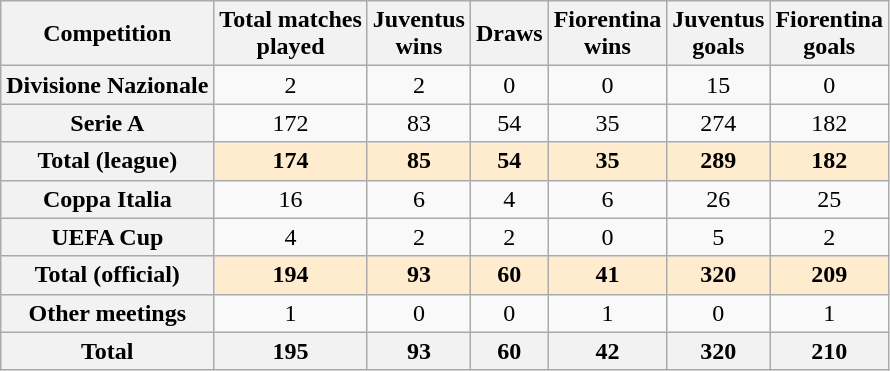<table class="wikitable" style="text-align: center;">
<tr>
<th>Competition</th>
<th>Total matches<br>played</th>
<th>Juventus<br>wins</th>
<th>Draws</th>
<th>Fiorentina<br>wins</th>
<th>Juventus<br>goals</th>
<th>Fiorentina<br>goals</th>
</tr>
<tr>
<th>Divisione Nazionale</th>
<td>2</td>
<td>2</td>
<td>0</td>
<td>0</td>
<td>15</td>
<td>0</td>
</tr>
<tr>
<th>Serie A</th>
<td>172</td>
<td>83</td>
<td>54</td>
<td>35</td>
<td>274</td>
<td>182</td>
</tr>
<tr bgcolor=blanchedalmond>
<th><strong>Total (league)</strong></th>
<td><strong>174</strong></td>
<td><strong>85</strong></td>
<td><strong>54</strong></td>
<td><strong>35</strong></td>
<td><strong>289</strong></td>
<td><strong>182</strong></td>
</tr>
<tr>
<th>Coppa Italia</th>
<td>16</td>
<td>6</td>
<td>4</td>
<td>6</td>
<td>26</td>
<td>25</td>
</tr>
<tr>
<th>UEFA Cup</th>
<td>4</td>
<td>2</td>
<td>2</td>
<td>0</td>
<td>5</td>
<td>2</td>
</tr>
<tr bgcolor=blanchedalmond>
<th><strong>Total (official)</strong></th>
<td><strong>194</strong></td>
<td><strong>93</strong></td>
<td><strong>60</strong></td>
<td><strong>41</strong></td>
<td><strong>320</strong></td>
<td><strong>209</strong></td>
</tr>
<tr>
<th>Other meetings</th>
<td>1</td>
<td>0</td>
<td>0</td>
<td>1</td>
<td>0</td>
<td>1</td>
</tr>
<tr>
<th><strong>Total</strong></th>
<th>195</th>
<th>93</th>
<th>60</th>
<th>42</th>
<th>320</th>
<th>210</th>
</tr>
</table>
